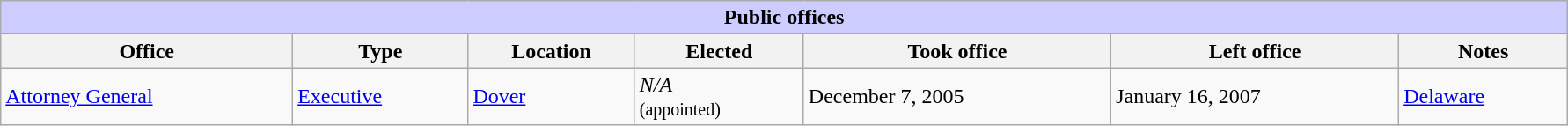<table class=wikitable style="width: 94%" style="text-align: center;" align="center">
<tr bgcolor=#cccccc>
<th colspan=7 style="background: #ccccff;">Public offices</th>
</tr>
<tr>
<th><strong>Office</strong></th>
<th><strong>Type</strong></th>
<th><strong>Location</strong></th>
<th><strong>Elected</strong></th>
<th><strong>Took office</strong></th>
<th><strong>Left office</strong></th>
<th><strong>Notes</strong></th>
</tr>
<tr>
<td><a href='#'>Attorney General</a></td>
<td><a href='#'>Executive</a></td>
<td><a href='#'>Dover</a></td>
<td><em>N/A</em><br> <small>(appointed)</small></td>
<td>December 7, 2005</td>
<td>January 16, 2007</td>
<td><a href='#'>Delaware</a></td>
</tr>
</table>
